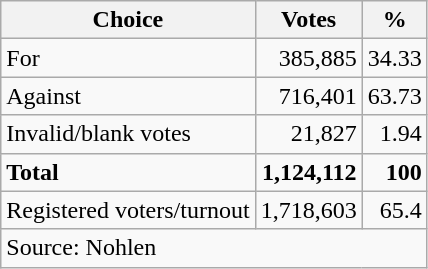<table class=wikitable style=text-align:right>
<tr>
<th>Choice</th>
<th>Votes</th>
<th>%</th>
</tr>
<tr>
<td align=left>For</td>
<td>385,885</td>
<td>34.33</td>
</tr>
<tr>
<td align=left>Against</td>
<td>716,401</td>
<td>63.73</td>
</tr>
<tr>
<td align=left>Invalid/blank votes</td>
<td>21,827</td>
<td>1.94</td>
</tr>
<tr>
<td align=left><strong>Total</strong></td>
<td><strong>1,124,112</strong></td>
<td><strong>100</strong></td>
</tr>
<tr>
<td align=left>Registered voters/turnout</td>
<td>1,718,603</td>
<td>65.4</td>
</tr>
<tr>
<td align=left colspan=3>Source: Nohlen</td>
</tr>
</table>
